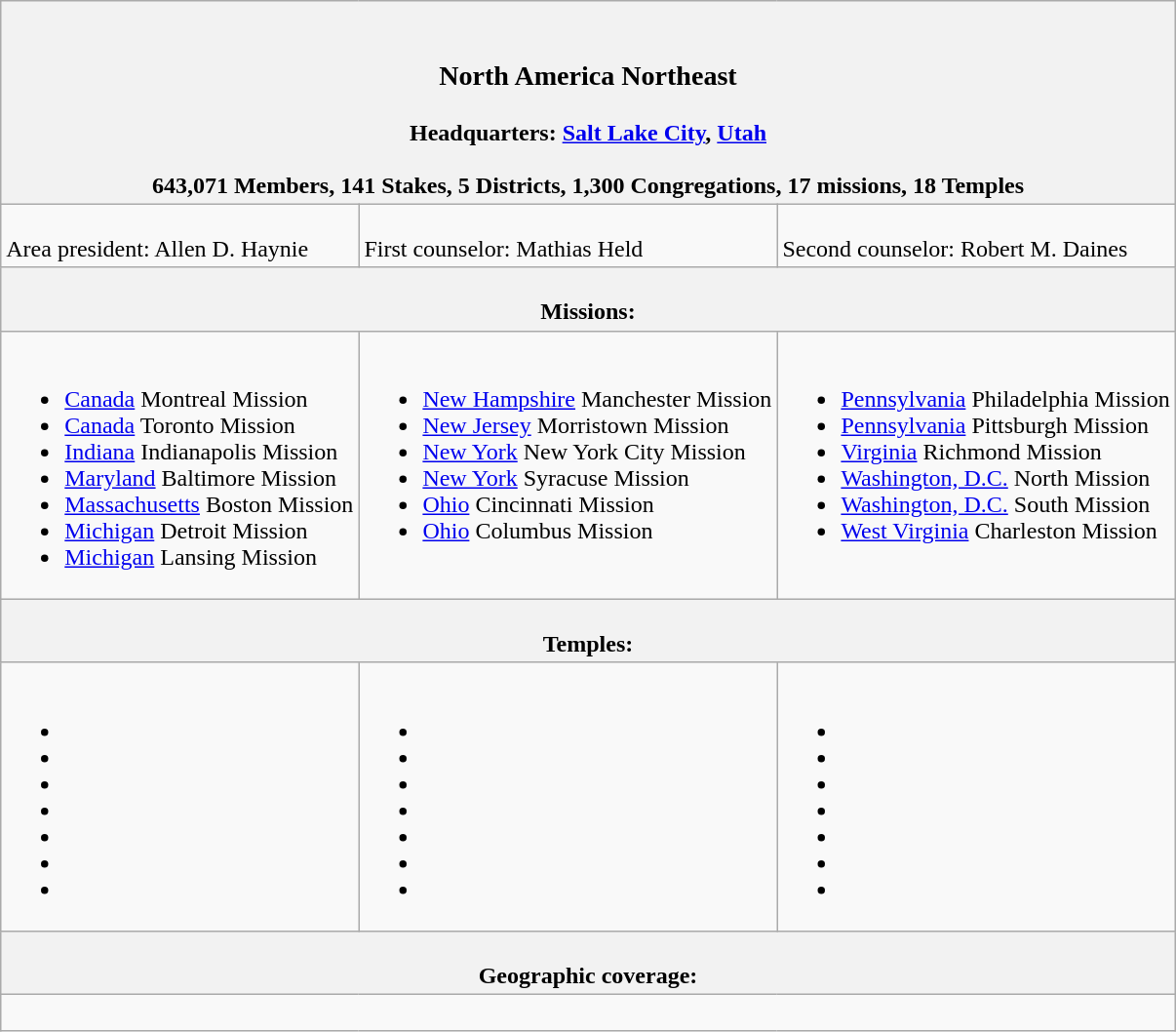<table class=wikitable>
<tr>
<th colspan=3><br><h3>North America Northeast</h3>Headquarters:  <a href='#'>Salt Lake City</a>, <a href='#'>Utah</a><br><br>643,071 Members, 141 Stakes, 5 Districts, 1,300 Congregations, 17 missions, 18 Temples</th>
</tr>
<tr>
<td style="vertical-align:top"><br>Area president: Allen D. Haynie</td>
<td style="vertical-align:top"><br>First counselor: Mathias Held</td>
<td style="vertical-align:top"><br>Second counselor: Robert M. Daines</td>
</tr>
<tr>
<th colspan=3><br>Missions:</th>
</tr>
<tr>
<td style="vertical-align:top"><br><ul><li><a href='#'>Canada</a> Montreal Mission</li><li><a href='#'>Canada</a> Toronto Mission</li><li><a href='#'>Indiana</a> Indianapolis Mission</li><li><a href='#'>Maryland</a> Baltimore Mission</li><li><a href='#'>Massachusetts</a> Boston Mission</li><li><a href='#'>Michigan</a> Detroit Mission</li><li><a href='#'>Michigan</a> Lansing Mission</li></ul></td>
<td style="vertical-align:top"><br><ul><li><a href='#'>New Hampshire</a> Manchester Mission</li><li><a href='#'>New Jersey</a> Morristown Mission</li><li><a href='#'>New York</a> New York City Mission</li><li><a href='#'>New York</a> Syracuse Mission</li><li><a href='#'>Ohio</a> Cincinnati Mission</li><li><a href='#'>Ohio</a> Columbus Mission</li></ul></td>
<td style="vertical-align:top"><br><ul><li><a href='#'>Pennsylvania</a> Philadelphia Mission</li><li><a href='#'>Pennsylvania</a> Pittsburgh Mission</li><li><a href='#'>Virginia</a> Richmond Mission</li><li><a href='#'>Washington, D.C.</a> North Mission</li><li><a href='#'>Washington, D.C.</a> South Mission</li><li><a href='#'>West Virginia</a> Charleston Mission</li></ul></td>
</tr>
<tr>
<th colspan=3><br>Temples:</th>
</tr>
<tr>
<td style="vertical-align:top"><br><ul><li></li><li></li><li></li><li></li><li></li><li></li><li></li></ul></td>
<td style="vertical-align:top"><br><ul><li></li><li></li><li></li><li></li><li></li><li></li><li></li></ul></td>
<td style="vertical-align:top"><br><ul><li></li><li></li><li></li><li></li><li></li><li></li><li></li></ul></td>
</tr>
<tr>
<th colspan=3><br>Geographic coverage:</th>
</tr>
<tr>
<td style="vertical-align:top" colspan=3><br></td>
</tr>
</table>
